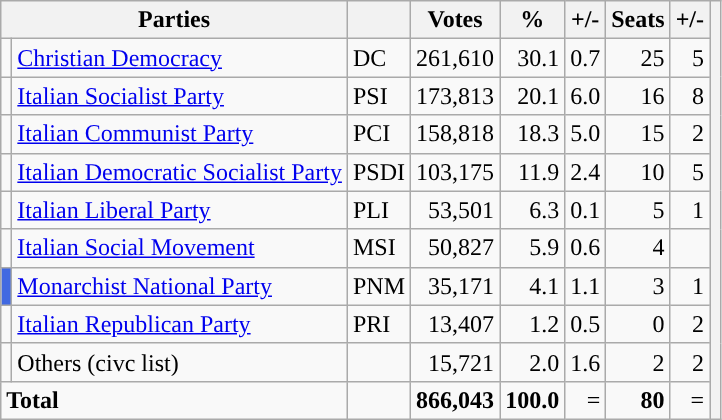<table class="wikitable">
<tr>
<th colspan="2">Parties</th>
<th></th>
<th>Votes</th>
<th>%</th>
<th>+/-</th>
<th>Seats</th>
<th>+/-</th>
<th rowspan="12"></th>
</tr>
<tr>
<td style="background-color:"></td>
<td><a href='#'>Christian Democracy</a></td>
<td>DC</td>
<td align=right>261,610</td>
<td align=right>30.1</td>
<td align=right> 0.7</td>
<td align=right>25</td>
<td align=right> 5</td>
</tr>
<tr>
<td style="background-color:"></td>
<td><a href='#'>Italian Socialist Party</a></td>
<td>PSI</td>
<td align=right>173,813</td>
<td align=right>20.1</td>
<td align=right> 6.0</td>
<td align=right>16</td>
<td align=right> 8</td>
</tr>
<tr>
<td style="background-color:"></td>
<td><a href='#'>Italian Communist Party</a></td>
<td>PCI</td>
<td align=right>158,818</td>
<td align=right>18.3</td>
<td align=right> 5.0</td>
<td align=right>15</td>
<td align=right> 2</td>
</tr>
<tr>
<td style="background-color:"></td>
<td><a href='#'>Italian Democratic Socialist Party</a></td>
<td>PSDI</td>
<td align=right>103,175</td>
<td align=right>11.9</td>
<td align=right> 2.4</td>
<td align=right>10</td>
<td align=right> 5</td>
</tr>
<tr>
<td style="background-color:"></td>
<td><a href='#'>Italian Liberal Party</a></td>
<td>PLI</td>
<td align=right>53,501</td>
<td align=right>6.3</td>
<td align=right> 0.1</td>
<td align=right>5</td>
<td align=right> 1</td>
</tr>
<tr>
<td style="background-color:"></td>
<td><a href='#'>Italian Social Movement</a></td>
<td>MSI</td>
<td align=right>50,827</td>
<td align=right>5.9</td>
<td align=right> 0.6</td>
<td align=right>4</td>
<td align=right></td>
</tr>
<tr>
<td style="background-color:royalblue"></td>
<td><a href='#'>Monarchist National Party</a></td>
<td>PNM</td>
<td align=right>35,171</td>
<td align=right>4.1</td>
<td align=right> 1.1</td>
<td align=right>3</td>
<td align=right> 1</td>
</tr>
<tr>
<td style="background-color:"></td>
<td><a href='#'>Italian Republican Party</a></td>
<td>PRI</td>
<td align=right>13,407</td>
<td align=right>1.2</td>
<td align=right> 0.5</td>
<td align=right>0</td>
<td align=right> 2</td>
</tr>
<tr>
<td style="background-color:"></td>
<td>Others (civc list)</td>
<td></td>
<td align=right>15,721</td>
<td align=right>2.0</td>
<td align=right> 1.6</td>
<td align=right>2</td>
<td align=right> 2</td>
</tr>
<tr>
<td colspan="2"><strong>Total</strong></td>
<td></td>
<td align=right><strong>866,043</strong></td>
<td align=right><strong>100.0</strong></td>
<td align=right>=</td>
<td align=right><strong>80</strong></td>
<td align=right>=</td>
</tr>
</table>
